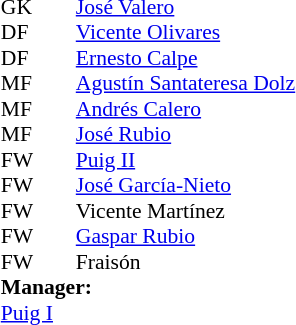<table style="font-size:90%; margin:0.2em auto;" cellspacing="0" cellpadding="0">
<tr>
<th width="25"></th>
<th width="25"></th>
</tr>
<tr>
<td>GK</td>
<td><strong> </strong></td>
<td> <a href='#'>José Valero</a></td>
</tr>
<tr>
<td>DF</td>
<td><strong> </strong></td>
<td> <a href='#'>Vicente Olivares</a></td>
</tr>
<tr>
<td>DF</td>
<td><strong> </strong></td>
<td> <a href='#'>Ernesto Calpe</a></td>
</tr>
<tr>
<td>MF</td>
<td><strong> </strong></td>
<td> <a href='#'>Agustín Santateresa Dolz</a></td>
</tr>
<tr>
<td>MF</td>
<td><strong> </strong></td>
<td> <a href='#'>Andrés Calero</a></td>
</tr>
<tr>
<td>MF</td>
<td><strong> </strong></td>
<td> <a href='#'>José Rubio</a></td>
</tr>
<tr>
<td>FW</td>
<td><strong> </strong></td>
<td> <a href='#'>Puig II</a></td>
</tr>
<tr>
<td>FW</td>
<td><strong> </strong></td>
<td> <a href='#'>José García-Nieto</a></td>
</tr>
<tr>
<td>FW</td>
<td><strong> </strong></td>
<td> Vicente Martínez</td>
<td> </td>
</tr>
<tr>
<td>FW</td>
<td><strong> </strong></td>
<td> <a href='#'>Gaspar Rubio</a></td>
</tr>
<tr>
<td>FW</td>
<td><strong> </strong></td>
<td> Fraisón</td>
</tr>
<tr>
<td colspan=3><strong>Manager:</strong></td>
</tr>
<tr>
<td colspan=4> <a href='#'>Puig I</a></td>
</tr>
</table>
